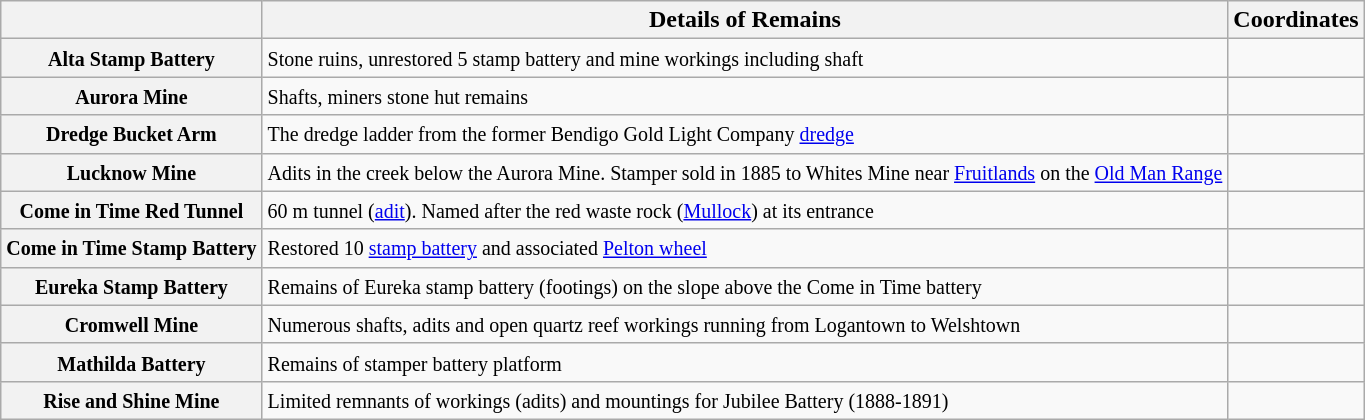<table class="wikitable sortable mw-collapsible">
<tr>
<th></th>
<th>Details of Remains</th>
<th>Coordinates</th>
</tr>
<tr>
<th><small>Alta Stamp Battery</small></th>
<td><small>Stone ruins, unrestored 5 stamp battery and mine workings including shaft</small></td>
<td><small></small></td>
</tr>
<tr>
<th><small>Aurora Mine</small></th>
<td><small>Shafts, miners stone hut remains</small></td>
<td><small></small></td>
</tr>
<tr>
<th><small>Dredge Bucket Arm</small></th>
<td><small>The dredge ladder from the former Bendigo Gold Light Company <a href='#'>dredge</a></small></td>
<td><small></small></td>
</tr>
<tr>
<th><small>Lucknow Mine</small></th>
<td><small>Adits in the creek below the Aurora Mine. Stamper sold in 1885 to  Whites Mine near <a href='#'>Fruitlands</a> on the <a href='#'>Old Man Range</a></small></td>
<td><small></small></td>
</tr>
<tr>
<th><small>Come in Time Red Tunnel</small></th>
<td><small>60 m tunnel (<a href='#'>adit</a>). Named after the red waste rock (<a href='#'>Mullock</a>) at its entrance</small></td>
<td><small></small></td>
</tr>
<tr>
<th><small>Come in Time Stamp Battery</small></th>
<td><small>Restored 10 <a href='#'>stamp battery</a> and associated <a href='#'>Pelton wheel</a></small></td>
<td><small></small></td>
</tr>
<tr>
<th><small>Eureka Stamp Battery</small></th>
<td><small>Remains of Eureka stamp battery (footings) on the slope above the Come in Time battery</small></td>
<td><small></small></td>
</tr>
<tr>
<th><small>Cromwell Mine</small></th>
<td><small>Numerous shafts, adits and open quartz reef workings running from Logantown to Welshtown</small></td>
<td><small></small></td>
</tr>
<tr>
<th><small>Mathilda Battery</small></th>
<td><small>Remains of stamper battery platform</small></td>
<td><small></small></td>
</tr>
<tr>
<th><small>Rise and Shine Mine</small></th>
<td><small>Limited remnants of workings (adits) and mountings for Jubilee Battery (1888-1891)</small></td>
<td><small></small></td>
</tr>
</table>
